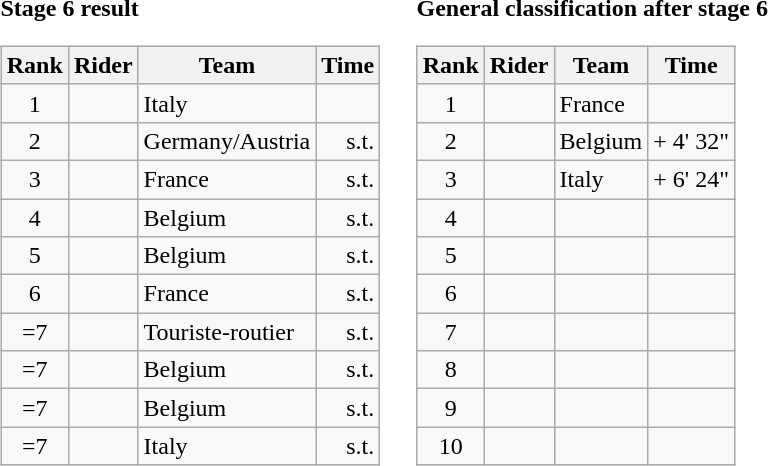<table>
<tr>
<td><strong>Stage 6 result</strong><br><table class="wikitable">
<tr>
<th scope="col">Rank</th>
<th scope="col">Rider</th>
<th scope="col">Team</th>
<th scope="col">Time</th>
</tr>
<tr>
<td style="text-align:center;">1</td>
<td></td>
<td>Italy</td>
<td style="text-align:right;"></td>
</tr>
<tr>
<td style="text-align:center;">2</td>
<td></td>
<td>Germany/Austria</td>
<td style="text-align:right;">s.t.</td>
</tr>
<tr>
<td style="text-align:center;">3</td>
<td></td>
<td>France</td>
<td style="text-align:right;">s.t.</td>
</tr>
<tr>
<td style="text-align:center;">4</td>
<td></td>
<td>Belgium</td>
<td style="text-align:right;">s.t.</td>
</tr>
<tr>
<td style="text-align:center;">5</td>
<td></td>
<td>Belgium</td>
<td style="text-align:right;">s.t.</td>
</tr>
<tr>
<td style="text-align:center;">6</td>
<td></td>
<td>France</td>
<td style="text-align:right;">s.t.</td>
</tr>
<tr>
<td style="text-align:center;">=7</td>
<td></td>
<td>Touriste-routier</td>
<td style="text-align:right;">s.t.</td>
</tr>
<tr>
<td style="text-align:center;">=7</td>
<td></td>
<td>Belgium</td>
<td style="text-align:right;">s.t.</td>
</tr>
<tr>
<td style="text-align:center;">=7</td>
<td></td>
<td>Belgium</td>
<td style="text-align:right;">s.t.</td>
</tr>
<tr>
<td style="text-align:center;">=7</td>
<td></td>
<td>Italy</td>
<td style="text-align:right;">s.t.</td>
</tr>
</table>
</td>
<td></td>
<td><strong>General classification after stage 6</strong><br><table class="wikitable">
<tr>
<th scope="col">Rank</th>
<th scope="col">Rider</th>
<th scope="col">Team</th>
<th scope="col">Time</th>
</tr>
<tr>
<td style="text-align:center;">1</td>
<td></td>
<td>France</td>
<td style="text-align:right;"></td>
</tr>
<tr>
<td style="text-align:center;">2</td>
<td></td>
<td>Belgium</td>
<td style="text-align:right;">+ 4' 32"</td>
</tr>
<tr>
<td style="text-align:center;">3</td>
<td></td>
<td>Italy</td>
<td style="text-align:right;">+ 6' 24"</td>
</tr>
<tr>
<td style="text-align:center;">4</td>
<td></td>
<td></td>
<td></td>
</tr>
<tr>
<td style="text-align:center;">5</td>
<td></td>
<td></td>
<td></td>
</tr>
<tr>
<td style="text-align:center;">6</td>
<td></td>
<td></td>
<td></td>
</tr>
<tr>
<td style="text-align:center;">7</td>
<td></td>
<td></td>
<td></td>
</tr>
<tr>
<td style="text-align:center;">8</td>
<td></td>
<td></td>
<td></td>
</tr>
<tr>
<td style="text-align:center;">9</td>
<td></td>
<td></td>
<td></td>
</tr>
<tr>
<td style="text-align:center;">10</td>
<td></td>
<td></td>
<td></td>
</tr>
</table>
</td>
</tr>
</table>
